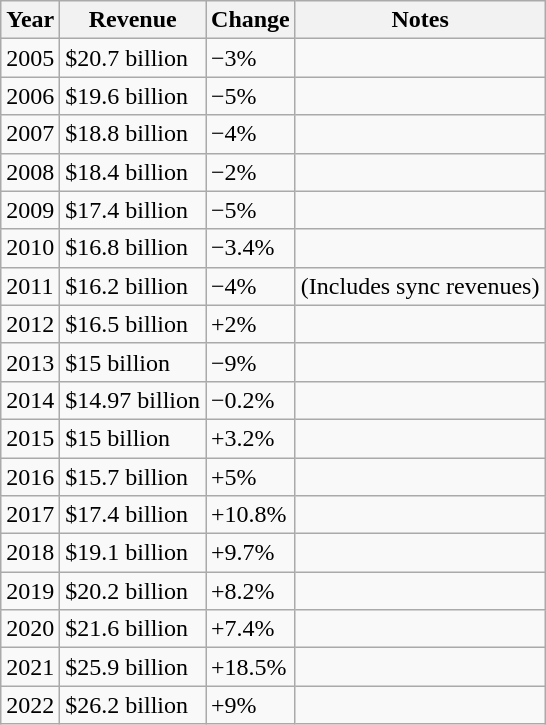<table class="wikitable">
<tr>
<th>Year</th>
<th>Revenue</th>
<th>Change</th>
<th>Notes</th>
</tr>
<tr>
<td>2005</td>
<td>$20.7 billion</td>
<td>−3%</td>
<td></td>
</tr>
<tr>
<td>2006</td>
<td>$19.6 billion</td>
<td>−5%</td>
<td></td>
</tr>
<tr>
<td>2007</td>
<td>$18.8 billion</td>
<td>−4%</td>
<td></td>
</tr>
<tr>
<td>2008</td>
<td>$18.4 billion</td>
<td>−2%</td>
<td></td>
</tr>
<tr>
<td>2009</td>
<td>$17.4 billion</td>
<td>−5%</td>
<td></td>
</tr>
<tr>
<td>2010</td>
<td>$16.8 billion</td>
<td>−3.4%</td>
<td></td>
</tr>
<tr>
<td>2011</td>
<td>$16.2 billion</td>
<td>−4%</td>
<td> (Includes sync revenues)</td>
</tr>
<tr>
<td>2012</td>
<td>$16.5 billion</td>
<td>+2%</td>
<td></td>
</tr>
<tr>
<td>2013</td>
<td>$15 billion</td>
<td>−9%</td>
<td></td>
</tr>
<tr>
<td>2014</td>
<td>$14.97 billion</td>
<td>−0.2%</td>
<td></td>
</tr>
<tr>
<td>2015</td>
<td>$15 billion</td>
<td>+3.2%</td>
<td></td>
</tr>
<tr>
<td>2016</td>
<td>$15.7 billion</td>
<td>+5%</td>
<td></td>
</tr>
<tr>
<td>2017</td>
<td>$17.4 billion</td>
<td>+10.8%</td>
<td></td>
</tr>
<tr>
<td>2018</td>
<td>$19.1 billion</td>
<td>+9.7%</td>
<td></td>
</tr>
<tr>
<td>2019</td>
<td>$20.2 billion</td>
<td>+8.2%</td>
<td></td>
</tr>
<tr>
<td>2020</td>
<td>$21.6 billion</td>
<td>+7.4%</td>
<td></td>
</tr>
<tr>
<td>2021</td>
<td>$25.9 billion</td>
<td>+18.5%</td>
<td></td>
</tr>
<tr>
<td>2022</td>
<td>$26.2 billion</td>
<td>+9%</td>
<td></td>
</tr>
</table>
